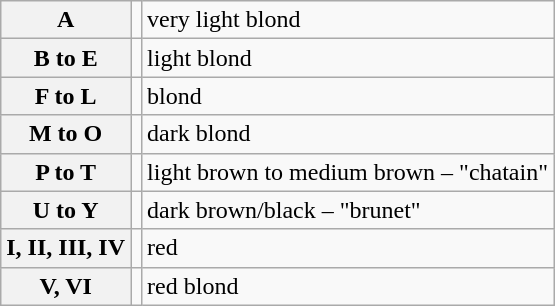<table class="wikitable">
<tr>
<th>A</th>
<td></td>
<td>very light blond</td>
</tr>
<tr>
<th>B to E</th>
<td></td>
<td>light blond</td>
</tr>
<tr>
<th>F to L</th>
<td></td>
<td>blond</td>
</tr>
<tr>
<th>M to O</th>
<td></td>
<td>dark blond</td>
</tr>
<tr>
<th>P to T</th>
<td></td>
<td>light brown to medium brown – "chatain"</td>
</tr>
<tr>
<th>U to Y</th>
<td></td>
<td>dark brown/black – "brunet"</td>
</tr>
<tr>
<th>I, II, III, IV</th>
<td></td>
<td>red</td>
</tr>
<tr>
<th>V, VI</th>
<td></td>
<td>red blond</td>
</tr>
</table>
